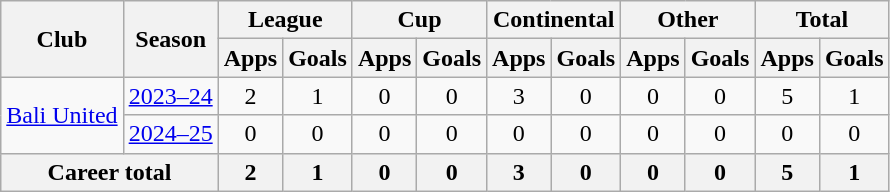<table class="wikitable" style="text-align: center">
<tr>
<th rowspan="2">Club</th>
<th rowspan="2">Season</th>
<th colspan="2">League</th>
<th colspan="2">Cup</th>
<th colspan="2">Continental</th>
<th colspan="2">Other</th>
<th colspan="2">Total</th>
</tr>
<tr>
<th>Apps</th>
<th>Goals</th>
<th>Apps</th>
<th>Goals</th>
<th>Apps</th>
<th>Goals</th>
<th>Apps</th>
<th>Goals</th>
<th>Apps</th>
<th>Goals</th>
</tr>
<tr>
<td rowspan="2" valign="center"><a href='#'>Bali United</a></td>
<td><a href='#'>2023–24</a></td>
<td>2</td>
<td>1</td>
<td>0</td>
<td>0</td>
<td>3</td>
<td>0</td>
<td>0</td>
<td>0</td>
<td>5</td>
<td>1</td>
</tr>
<tr>
<td><a href='#'>2024–25</a></td>
<td>0</td>
<td>0</td>
<td>0</td>
<td>0</td>
<td>0</td>
<td>0</td>
<td>0</td>
<td>0</td>
<td>0</td>
<td>0</td>
</tr>
<tr>
<th colspan=2>Career total</th>
<th>2</th>
<th>1</th>
<th>0</th>
<th>0</th>
<th>3</th>
<th>0</th>
<th>0</th>
<th>0</th>
<th>5</th>
<th>1</th>
</tr>
</table>
